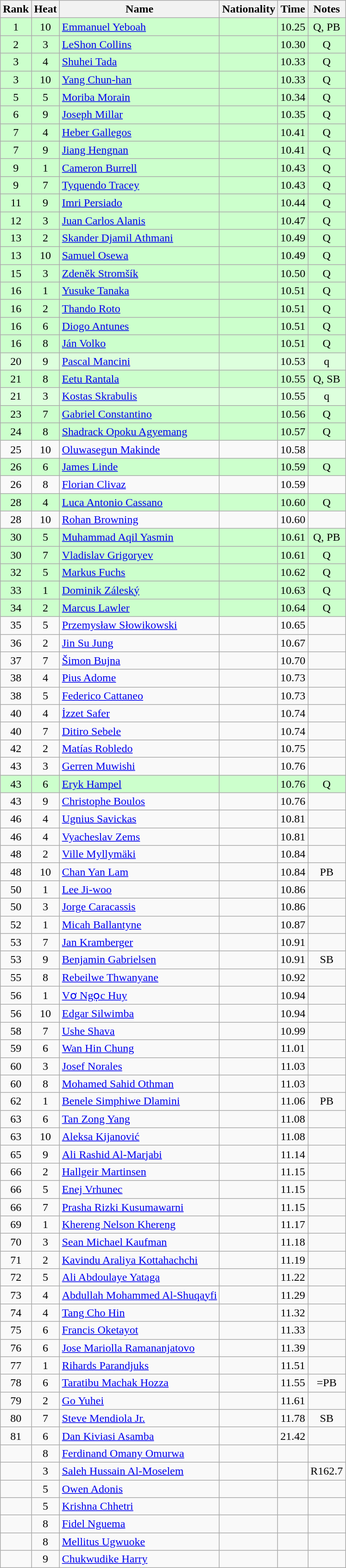<table class="wikitable sortable" style="text-align:center">
<tr>
<th>Rank</th>
<th>Heat</th>
<th>Name</th>
<th>Nationality</th>
<th>Time</th>
<th>Notes</th>
</tr>
<tr bgcolor=ccffcc>
<td>1</td>
<td>10</td>
<td align=left><a href='#'>Emmanuel Yeboah</a></td>
<td align=left></td>
<td>10.25</td>
<td>Q, PB</td>
</tr>
<tr bgcolor=ccffcc>
<td>2</td>
<td>3</td>
<td align=left><a href='#'>LeShon Collins</a></td>
<td align=left></td>
<td>10.30</td>
<td>Q</td>
</tr>
<tr bgcolor=ccffcc>
<td>3</td>
<td>4</td>
<td align=left><a href='#'>Shuhei Tada</a></td>
<td align=left></td>
<td>10.33</td>
<td>Q</td>
</tr>
<tr bgcolor=ccffcc>
<td>3</td>
<td>10</td>
<td align=left><a href='#'>Yang Chun-han</a></td>
<td align=left></td>
<td>10.33</td>
<td>Q</td>
</tr>
<tr bgcolor=ccffcc>
<td>5</td>
<td>5</td>
<td align=left><a href='#'>Moriba Morain</a></td>
<td align=left></td>
<td>10.34</td>
<td>Q</td>
</tr>
<tr bgcolor=ccffcc>
<td>6</td>
<td>9</td>
<td align=left><a href='#'>Joseph Millar</a></td>
<td align=left></td>
<td>10.35</td>
<td>Q</td>
</tr>
<tr bgcolor=ccffcc>
<td>7</td>
<td>4</td>
<td align=left><a href='#'>Heber Gallegos</a></td>
<td align=left></td>
<td>10.41</td>
<td>Q</td>
</tr>
<tr bgcolor=ccffcc>
<td>7</td>
<td>9</td>
<td align=left><a href='#'>Jiang Hengnan</a></td>
<td align=left></td>
<td>10.41</td>
<td>Q</td>
</tr>
<tr bgcolor=ccffcc>
<td>9</td>
<td>1</td>
<td align=left><a href='#'>Cameron Burrell</a></td>
<td align=left></td>
<td>10.43</td>
<td>Q</td>
</tr>
<tr bgcolor=ccffcc>
<td>9</td>
<td>7</td>
<td align=left><a href='#'>Tyquendo Tracey</a></td>
<td align=left></td>
<td>10.43</td>
<td>Q</td>
</tr>
<tr bgcolor=ccffcc>
<td>11</td>
<td>9</td>
<td align=left><a href='#'>Imri Persiado</a></td>
<td align=left></td>
<td>10.44</td>
<td>Q</td>
</tr>
<tr bgcolor=ccffcc>
<td>12</td>
<td>3</td>
<td align=left><a href='#'>Juan Carlos Alanis</a></td>
<td align=left></td>
<td>10.47</td>
<td>Q</td>
</tr>
<tr bgcolor=ccffcc>
<td>13</td>
<td>2</td>
<td align=left><a href='#'>Skander Djamil Athmani</a></td>
<td align=left></td>
<td>10.49</td>
<td>Q</td>
</tr>
<tr bgcolor=ccffcc>
<td>13</td>
<td>10</td>
<td align=left><a href='#'>Samuel Osewa</a></td>
<td align=left></td>
<td>10.49</td>
<td>Q</td>
</tr>
<tr bgcolor=ccffcc>
<td>15</td>
<td>3</td>
<td align=left><a href='#'>Zdeněk Stromšík</a></td>
<td align=left></td>
<td>10.50</td>
<td>Q</td>
</tr>
<tr bgcolor=ccffcc>
<td>16</td>
<td>1</td>
<td align=left><a href='#'>Yusuke Tanaka</a></td>
<td align=left></td>
<td>10.51</td>
<td>Q</td>
</tr>
<tr bgcolor=ccffcc>
<td>16</td>
<td>2</td>
<td align=left><a href='#'>Thando Roto</a></td>
<td align=left></td>
<td>10.51</td>
<td>Q</td>
</tr>
<tr bgcolor=ccffcc>
<td>16</td>
<td>6</td>
<td align=left><a href='#'>Diogo Antunes</a></td>
<td align=left></td>
<td>10.51</td>
<td>Q</td>
</tr>
<tr bgcolor=ccffcc>
<td>16</td>
<td>8</td>
<td align=left><a href='#'>Ján Volko</a></td>
<td align=left></td>
<td>10.51</td>
<td>Q</td>
</tr>
<tr bgcolor=ddffdd>
<td>20</td>
<td>9</td>
<td align=left><a href='#'>Pascal Mancini</a></td>
<td align=left></td>
<td>10.53</td>
<td>q</td>
</tr>
<tr bgcolor=ccffcc>
<td>21</td>
<td>8</td>
<td align=left><a href='#'>Eetu Rantala</a></td>
<td align=left></td>
<td>10.55</td>
<td>Q, SB</td>
</tr>
<tr bgcolor=ddffdd>
<td>21</td>
<td>3</td>
<td align=left><a href='#'>Kostas Skrabulis</a></td>
<td align=left></td>
<td>10.55</td>
<td>q</td>
</tr>
<tr bgcolor=ccffcc>
<td>23</td>
<td>7</td>
<td align=left><a href='#'>Gabriel Constantino</a></td>
<td align=left></td>
<td>10.56</td>
<td>Q</td>
</tr>
<tr bgcolor=ccffcc>
<td>24</td>
<td>8</td>
<td align=left><a href='#'>Shadrack Opoku Agyemang</a></td>
<td align=left></td>
<td>10.57</td>
<td>Q</td>
</tr>
<tr>
<td>25</td>
<td>10</td>
<td align=left><a href='#'>Oluwasegun Makinde</a></td>
<td align=left></td>
<td>10.58</td>
<td></td>
</tr>
<tr bgcolor=ccffcc>
<td>26</td>
<td>6</td>
<td align=left><a href='#'>James Linde</a></td>
<td align=left></td>
<td>10.59</td>
<td>Q</td>
</tr>
<tr>
<td>26</td>
<td>8</td>
<td align=left><a href='#'>Florian Clivaz</a></td>
<td align=left></td>
<td>10.59</td>
<td></td>
</tr>
<tr bgcolor=ccffcc>
<td>28</td>
<td>4</td>
<td align=left><a href='#'>Luca Antonio Cassano</a></td>
<td align=left></td>
<td>10.60</td>
<td>Q</td>
</tr>
<tr>
<td>28</td>
<td>10</td>
<td align=left><a href='#'>Rohan Browning</a></td>
<td align=left></td>
<td>10.60</td>
<td></td>
</tr>
<tr bgcolor=ccffcc>
<td>30</td>
<td>5</td>
<td align=left><a href='#'>Muhammad Aqil Yasmin</a></td>
<td align=left></td>
<td>10.61</td>
<td>Q, PB</td>
</tr>
<tr bgcolor=ccffcc>
<td>30</td>
<td>7</td>
<td align=left><a href='#'>Vladislav Grigoryev</a></td>
<td align=left></td>
<td>10.61</td>
<td>Q</td>
</tr>
<tr bgcolor=ccffcc>
<td>32</td>
<td>5</td>
<td align=left><a href='#'>Markus Fuchs</a></td>
<td align=left></td>
<td>10.62</td>
<td>Q</td>
</tr>
<tr bgcolor=ccffcc>
<td>33</td>
<td>1</td>
<td align=left><a href='#'>Dominik Záleský</a></td>
<td align=left></td>
<td>10.63</td>
<td>Q</td>
</tr>
<tr bgcolor=ccffcc>
<td>34</td>
<td>2</td>
<td align=left><a href='#'>Marcus Lawler</a></td>
<td align=left></td>
<td>10.64</td>
<td>Q</td>
</tr>
<tr>
<td>35</td>
<td>5</td>
<td align=left><a href='#'>Przemysław Słowikowski</a></td>
<td align=left></td>
<td>10.65</td>
<td></td>
</tr>
<tr>
<td>36</td>
<td>2</td>
<td align=left><a href='#'>Jin Su Jung</a></td>
<td align=left></td>
<td>10.67</td>
<td></td>
</tr>
<tr>
<td>37</td>
<td>7</td>
<td align=left><a href='#'>Šimon Bujna</a></td>
<td align=left></td>
<td>10.70</td>
<td></td>
</tr>
<tr>
<td>38</td>
<td>4</td>
<td align=left><a href='#'>Pius Adome</a></td>
<td align=left></td>
<td>10.73</td>
<td></td>
</tr>
<tr>
<td>38</td>
<td>5</td>
<td align=left><a href='#'>Federico Cattaneo</a></td>
<td align=left></td>
<td>10.73</td>
<td></td>
</tr>
<tr>
<td>40</td>
<td>4</td>
<td align=left><a href='#'>İzzet Safer</a></td>
<td align=left></td>
<td>10.74</td>
<td></td>
</tr>
<tr>
<td>40</td>
<td>7</td>
<td align=left><a href='#'>Ditiro Sebele</a></td>
<td align=left></td>
<td>10.74</td>
<td></td>
</tr>
<tr>
<td>42</td>
<td>2</td>
<td align=left><a href='#'>Matías Robledo</a></td>
<td align=left></td>
<td>10.75</td>
<td></td>
</tr>
<tr>
<td>43</td>
<td>3</td>
<td align=left><a href='#'>Gerren Muwishi</a></td>
<td align=left></td>
<td>10.76</td>
<td></td>
</tr>
<tr bgcolor=ccffcc>
<td>43</td>
<td>6</td>
<td align=left><a href='#'>Eryk Hampel</a></td>
<td align=left></td>
<td>10.76</td>
<td>Q</td>
</tr>
<tr>
<td>43</td>
<td>9</td>
<td align=left><a href='#'>Christophe Boulos</a></td>
<td align=left></td>
<td>10.76</td>
<td></td>
</tr>
<tr>
<td>46</td>
<td>4</td>
<td align=left><a href='#'>Ugnius Savickas</a></td>
<td align=left></td>
<td>10.81</td>
<td></td>
</tr>
<tr>
<td>46</td>
<td>4</td>
<td align=left><a href='#'>Vyacheslav Zems</a></td>
<td align=left></td>
<td>10.81</td>
<td></td>
</tr>
<tr>
<td>48</td>
<td>2</td>
<td align=left><a href='#'>Ville Myllymäki</a></td>
<td align=left></td>
<td>10.84</td>
<td></td>
</tr>
<tr>
<td>48</td>
<td>10</td>
<td align=left><a href='#'>Chan Yan Lam</a></td>
<td align=left></td>
<td>10.84</td>
<td>PB</td>
</tr>
<tr>
<td>50</td>
<td>1</td>
<td align=left><a href='#'>Lee Ji-woo</a></td>
<td align=left></td>
<td>10.86</td>
<td></td>
</tr>
<tr>
<td>50</td>
<td>3</td>
<td align=left><a href='#'>Jorge Caracassis</a></td>
<td align=left></td>
<td>10.86</td>
<td></td>
</tr>
<tr>
<td>52</td>
<td>1</td>
<td align=left><a href='#'>Micah Ballantyne</a></td>
<td align=left></td>
<td>10.87</td>
<td></td>
</tr>
<tr>
<td>53</td>
<td>7</td>
<td align=left><a href='#'>Jan Kramberger</a></td>
<td align=left></td>
<td>10.91</td>
<td></td>
</tr>
<tr>
<td>53</td>
<td>9</td>
<td align=left><a href='#'>Benjamin Gabrielsen</a></td>
<td align=left></td>
<td>10.91</td>
<td>SB</td>
</tr>
<tr>
<td>55</td>
<td>8</td>
<td align=left><a href='#'>Rebeilwe Thwanyane</a></td>
<td align=left></td>
<td>10.92</td>
<td></td>
</tr>
<tr>
<td>56</td>
<td>1</td>
<td align=left><a href='#'>Vơ Ngọc Huy</a></td>
<td align=left></td>
<td>10.94</td>
<td></td>
</tr>
<tr>
<td>56</td>
<td>10</td>
<td align=left><a href='#'>Edgar Silwimba</a></td>
<td align=left></td>
<td>10.94</td>
<td></td>
</tr>
<tr>
<td>58</td>
<td>7</td>
<td align=left><a href='#'>Ushe Shava</a></td>
<td align=left></td>
<td>10.99</td>
<td></td>
</tr>
<tr>
<td>59</td>
<td>6</td>
<td align=left><a href='#'>Wan Hin Chung</a></td>
<td align=left></td>
<td>11.01</td>
<td></td>
</tr>
<tr>
<td>60</td>
<td>3</td>
<td align=left><a href='#'>Josef Norales</a></td>
<td align=left></td>
<td>11.03</td>
<td></td>
</tr>
<tr>
<td>60</td>
<td>8</td>
<td align=left><a href='#'>Mohamed Sahid Othman</a></td>
<td align=left></td>
<td>11.03</td>
<td></td>
</tr>
<tr>
<td>62</td>
<td>1</td>
<td align=left><a href='#'>Benele Simphiwe Dlamini</a></td>
<td align=left></td>
<td>11.06</td>
<td>PB</td>
</tr>
<tr>
<td>63</td>
<td>6</td>
<td align=left><a href='#'>Tan Zong Yang</a></td>
<td align=left></td>
<td>11.08</td>
<td></td>
</tr>
<tr>
<td>63</td>
<td>10</td>
<td align=left><a href='#'>Aleksa Kijanović</a></td>
<td align=left></td>
<td>11.08</td>
<td></td>
</tr>
<tr>
<td>65</td>
<td>9</td>
<td align=left><a href='#'>Ali Rashid Al-Marjabi</a></td>
<td align=left></td>
<td>11.14</td>
<td></td>
</tr>
<tr>
<td>66</td>
<td>2</td>
<td align=left><a href='#'>Hallgeir Martinsen</a></td>
<td align=left></td>
<td>11.15</td>
<td></td>
</tr>
<tr>
<td>66</td>
<td>5</td>
<td align=left><a href='#'>Enej Vrhunec</a></td>
<td align=left></td>
<td>11.15</td>
<td></td>
</tr>
<tr>
<td>66</td>
<td>7</td>
<td align=left><a href='#'>Prasha Rizki Kusumawarni</a></td>
<td align=left></td>
<td>11.15</td>
<td></td>
</tr>
<tr>
<td>69</td>
<td>1</td>
<td align=left><a href='#'>Khereng Nelson Khereng</a></td>
<td align=left></td>
<td>11.17</td>
<td></td>
</tr>
<tr>
<td>70</td>
<td>3</td>
<td align=left><a href='#'>Sean Michael Kaufman</a></td>
<td align=left></td>
<td>11.18</td>
<td></td>
</tr>
<tr>
<td>71</td>
<td>2</td>
<td align=left><a href='#'>Kavindu Araliya Kottahachchi</a></td>
<td align=left></td>
<td>11.19</td>
<td></td>
</tr>
<tr>
<td>72</td>
<td>5</td>
<td align=left><a href='#'>Ali Abdoulaye Yataga</a></td>
<td align=left></td>
<td>11.22</td>
<td></td>
</tr>
<tr>
<td>73</td>
<td>4</td>
<td align=left><a href='#'>Abdullah Mohammed Al-Shuqayfi</a></td>
<td align=left></td>
<td>11.29</td>
<td></td>
</tr>
<tr>
<td>74</td>
<td>4</td>
<td align=left><a href='#'>Tang Cho Hin</a></td>
<td align=left></td>
<td>11.32</td>
<td></td>
</tr>
<tr>
<td>75</td>
<td>6</td>
<td align=left><a href='#'>Francis Oketayot</a></td>
<td align=left></td>
<td>11.33</td>
<td></td>
</tr>
<tr>
<td>76</td>
<td>6</td>
<td align=left><a href='#'>Jose Mariolla Ramananjatovo</a></td>
<td align=left></td>
<td>11.39</td>
<td></td>
</tr>
<tr>
<td>77</td>
<td>1</td>
<td align=left><a href='#'>Rihards Parandjuks</a></td>
<td align=left></td>
<td>11.51</td>
<td></td>
</tr>
<tr>
<td>78</td>
<td>6</td>
<td align=left><a href='#'>Taratibu Machak Hozza</a></td>
<td align=left></td>
<td>11.55</td>
<td>=PB</td>
</tr>
<tr>
<td>79</td>
<td>2</td>
<td align=left><a href='#'>Go Yuhei</a></td>
<td align=left></td>
<td>11.61</td>
<td></td>
</tr>
<tr>
<td>80</td>
<td>7</td>
<td align=left><a href='#'>Steve Mendiola Jr.</a></td>
<td align=left></td>
<td>11.78</td>
<td>SB</td>
</tr>
<tr>
<td>81</td>
<td>6</td>
<td align=left><a href='#'>Dan Kiviasi Asamba</a></td>
<td align=left></td>
<td>21.42</td>
<td></td>
</tr>
<tr>
<td></td>
<td>8</td>
<td align=left><a href='#'>Ferdinand Omany Omurwa</a></td>
<td align=left></td>
<td></td>
<td></td>
</tr>
<tr>
<td></td>
<td>3</td>
<td align=left><a href='#'>Saleh Hussain Al-Moselem</a></td>
<td align=left></td>
<td></td>
<td>R162.7</td>
</tr>
<tr>
<td></td>
<td>5</td>
<td align=left><a href='#'>Owen Adonis</a></td>
<td align=left></td>
<td></td>
<td></td>
</tr>
<tr>
<td></td>
<td>5</td>
<td align=left><a href='#'>Krishna Chhetri</a></td>
<td align=left></td>
<td></td>
<td></td>
</tr>
<tr>
<td></td>
<td>8</td>
<td align=left><a href='#'>Fidel Nguema</a></td>
<td align=left></td>
<td></td>
<td></td>
</tr>
<tr>
<td></td>
<td>8</td>
<td align=left><a href='#'>Mellitus Ugwuoke</a></td>
<td align=left></td>
<td></td>
<td></td>
</tr>
<tr>
<td></td>
<td>9</td>
<td align=left><a href='#'>Chukwudike Harry</a></td>
<td align=left></td>
<td></td>
<td></td>
</tr>
</table>
